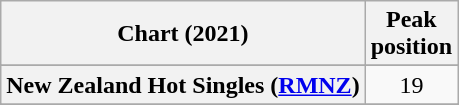<table class="wikitable sortable plainrowheaders" style="text-align:center">
<tr>
<th scope="col">Chart (2021)</th>
<th scope="col">Peak<br>position</th>
</tr>
<tr>
</tr>
<tr>
</tr>
<tr>
<th scope="row">New Zealand Hot Singles (<a href='#'>RMNZ</a>)</th>
<td>19</td>
</tr>
<tr>
</tr>
<tr>
</tr>
<tr>
</tr>
</table>
